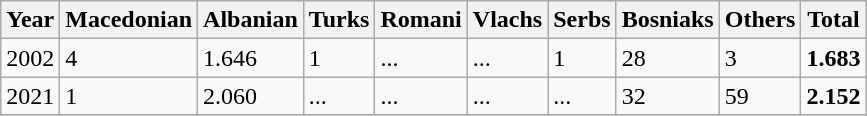<table class="wikitable">
<tr>
<th>Year</th>
<th>Macedonian</th>
<th>Albanian</th>
<th>Turks</th>
<th>Romani</th>
<th>Vlachs</th>
<th>Serbs</th>
<th>Bosniaks</th>
<th><abbr>Others</abbr></th>
<th>Total</th>
</tr>
<tr>
<td>2002</td>
<td>4</td>
<td>1.646</td>
<td>1</td>
<td>...</td>
<td>...</td>
<td>1</td>
<td>28</td>
<td>3</td>
<td><strong>1.683</strong></td>
</tr>
<tr>
<td>2021</td>
<td>1</td>
<td>2.060</td>
<td>...</td>
<td>...</td>
<td>...</td>
<td>...</td>
<td>32</td>
<td>59</td>
<td><strong>2.152</strong></td>
</tr>
<tr>
</tr>
</table>
